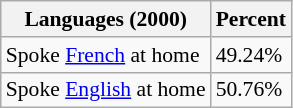<table class="wikitable sortable collapsible" style="font-size: 90%;">
<tr>
<th>Languages (2000) </th>
<th>Percent</th>
</tr>
<tr>
<td>Spoke <a href='#'>French</a> at home</td>
<td>49.24%</td>
</tr>
<tr>
<td>Spoke <a href='#'>English</a> at home</td>
<td>50.76%</td>
</tr>
</table>
